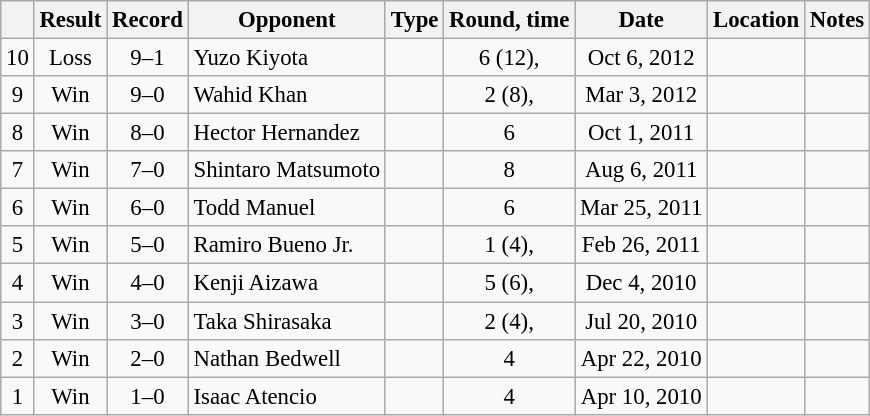<table class="wikitable" style="text-align:center; font-size:95%">
<tr>
<th></th>
<th>Result</th>
<th>Record</th>
<th>Opponent</th>
<th>Type</th>
<th>Round, time</th>
<th>Date</th>
<th>Location</th>
<th>Notes</th>
</tr>
<tr>
<td>10</td>
<td>Loss</td>
<td>9–1</td>
<td style="text-align:left;"> Yuzo Kiyota</td>
<td></td>
<td>6 (12), </td>
<td>Oct 6, 2012</td>
<td style="text-align:left;"> </td>
<td></td>
</tr>
<tr>
<td>9</td>
<td>Win</td>
<td>9–0</td>
<td style="text-align:left;"> Wahid Khan</td>
<td></td>
<td>2 (8), </td>
<td>Mar 3, 2012</td>
<td style="text-align:left;"> </td>
<td></td>
</tr>
<tr>
<td>8</td>
<td>Win</td>
<td>8–0</td>
<td style="text-align:left;"> Hector Hernandez</td>
<td></td>
<td>6</td>
<td>Oct 1, 2011</td>
<td style="text-align:left;"> </td>
<td></td>
</tr>
<tr>
<td>7</td>
<td>Win</td>
<td>7–0</td>
<td style="text-align:left;"> Shintaro Matsumoto</td>
<td></td>
<td>8</td>
<td>Aug 6, 2011</td>
<td style="text-align:left;"> </td>
<td></td>
</tr>
<tr>
<td>6</td>
<td>Win</td>
<td>6–0</td>
<td style="text-align:left;"> Todd Manuel</td>
<td></td>
<td>6</td>
<td>Mar 25, 2011</td>
<td style="text-align:left;"> </td>
<td></td>
</tr>
<tr>
<td>5</td>
<td>Win</td>
<td>5–0</td>
<td style="text-align:left;"> Ramiro Bueno Jr.</td>
<td></td>
<td>1 (4), </td>
<td>Feb 26, 2011</td>
<td style="text-align:left;"> </td>
<td></td>
</tr>
<tr>
<td>4</td>
<td>Win</td>
<td>4–0</td>
<td style="text-align:left;"> Kenji Aizawa</td>
<td></td>
<td>5 (6), </td>
<td>Dec 4, 2010</td>
<td style="text-align:left;"> </td>
<td></td>
</tr>
<tr>
<td>3</td>
<td>Win</td>
<td>3–0</td>
<td style="text-align:left;"> Taka Shirasaka</td>
<td></td>
<td>2 (4), </td>
<td>Jul 20, 2010</td>
<td style="text-align:left;"> </td>
<td></td>
</tr>
<tr>
<td>2</td>
<td>Win</td>
<td>2–0</td>
<td style="text-align:left;"> Nathan Bedwell</td>
<td></td>
<td>4</td>
<td>Apr 22, 2010</td>
<td style="text-align:left;"> </td>
<td></td>
</tr>
<tr>
<td>1</td>
<td>Win</td>
<td>1–0</td>
<td style="text-align:left;"> Isaac Atencio</td>
<td></td>
<td>4</td>
<td>Apr 10, 2010</td>
<td style="text-align:left;"> </td>
<td></td>
</tr>
</table>
